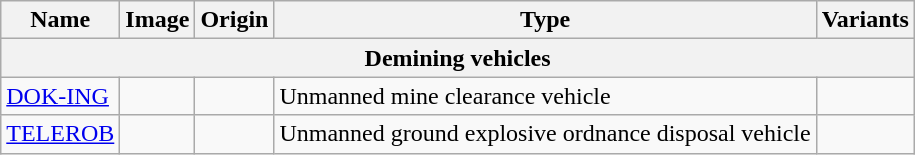<table class="wikitable">
<tr>
<th>Name</th>
<th>Image</th>
<th>Origin</th>
<th>Type</th>
<th>Variants</th>
</tr>
<tr>
<th colspan="5">Demining vehicles</th>
</tr>
<tr>
<td><a href='#'>DOK-ING</a></td>
<td></td>
<td></td>
<td>Unmanned mine clearance vehicle</td>
<td></td>
</tr>
<tr>
<td><a href='#'>TELEROB</a></td>
<td></td>
<td></td>
<td>Unmanned ground explosive ordnance disposal vehicle</td>
<td></td>
</tr>
</table>
